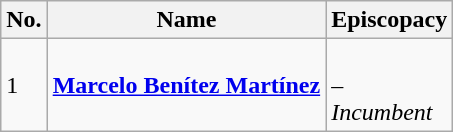<table class="wikitable">
<tr>
<th>No.</th>
<th>Name</th>
<th>Episcopacy</th>
</tr>
<tr>
<td>1</td>
<td><strong><a href='#'>Marcelo Benítez Martínez</a></strong><br></td>
<td><br>–<br><em>Incumbent</em></td>
</tr>
</table>
